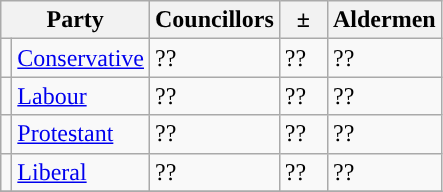<table class="wikitable">
<tr>
<th colspan="2">Party</th>
<th>Councillors</th>
<th>  ±  </th>
<th>Aldermen</th>
</tr>
<tr>
<td style="background-color: "></td>
<td><a href='#'>Conservative</a></td>
<td>??</td>
<td>??</td>
<td>??</td>
</tr>
<tr>
<td style="background-color: "></td>
<td><a href='#'>Labour</a></td>
<td>??</td>
<td>??</td>
<td>??</td>
</tr>
<tr>
<td style="background-color: "></td>
<td><a href='#'>Protestant</a></td>
<td>??</td>
<td>??</td>
<td>??</td>
</tr>
<tr>
<td style="background-color: "></td>
<td><a href='#'>Liberal</a></td>
<td>??</td>
<td>??</td>
<td>??</td>
</tr>
<tr>
</tr>
</table>
